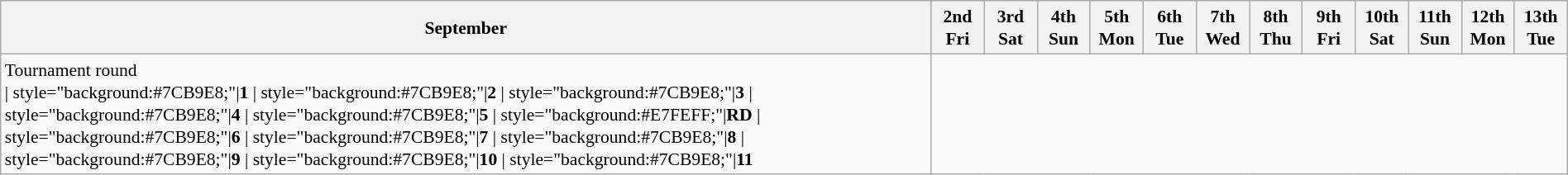<table class="wikitable" style="margin:0.9em auto; font-size:90%; line-height:1.25em;">
<tr>
<th colspan=2>September</th>
<th style="width:2.5em">2nd<br>Fri</th>
<th style="width:2.5em">3rd<br>Sat</th>
<th style="width:2.5em">4th<br>Sun</th>
<th style="width:2.5em">5th<br>Mon</th>
<th style="width:2.5em">6th<br>Tue</th>
<th style="width:2.5em">7th<br>Wed</th>
<th style="width:2.5em">8th<br>Thu</th>
<th style="width:2.5em">9th<br>Fri</th>
<th style="width:2.5em">10th<br>Sat</th>
<th style="width:2.5em">11th<br>Sun</th>
<th style="width:2.5em">12th<br>Mon</th>
<th style="width:2.5em">13th<br>Tue</th>
</tr>
<tr>
<td colspan="2" style="text-align:left;">Tournament round<br>| style="background:#7CB9E8;"|<strong>1</strong>
| style="background:#7CB9E8;"|<strong>2</strong>
| style="background:#7CB9E8;"|<strong>3</strong>
| style="background:#7CB9E8;"|<strong>4</strong>
| style="background:#7CB9E8;"|<strong>5</strong>
| style="background:#E7FEFF;"|<strong>RD</strong>
| style="background:#7CB9E8;"|<strong>6</strong>
| style="background:#7CB9E8;"|<strong>7</strong>
| style="background:#7CB9E8;"|<strong>8</strong>
| style="background:#7CB9E8;"|<strong>9</strong>
| style="background:#7CB9E8;"|<strong>10</strong>
| style="background:#7CB9E8;"|<strong>11</strong></td>
</tr>
</table>
